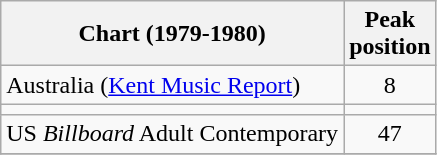<table class="wikitable plainrowheaders" style="text-align:left">
<tr>
<th scope="col">Chart (1979-1980)</th>
<th scope="col">Peak<br>position</th>
</tr>
<tr>
<td>Australia (<a href='#'>Kent Music Report</a>)</td>
<td style="text-align:center;">8</td>
</tr>
<tr>
<td></td>
</tr>
<tr>
<td>US <em>Billboard</em> Adult Contemporary</td>
<td style="text-align:center;">47</td>
</tr>
<tr>
</tr>
</table>
